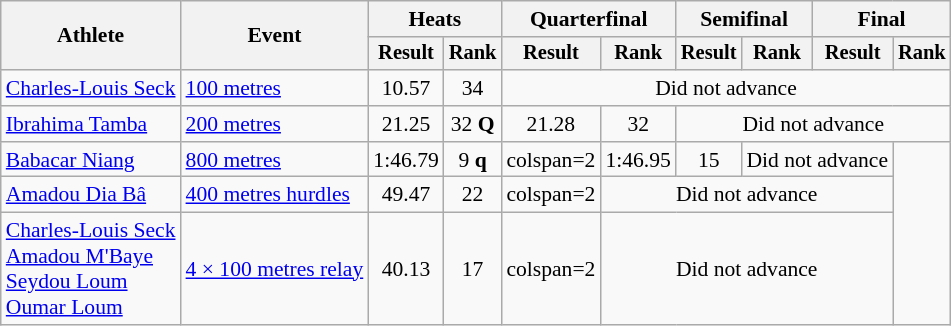<table class="wikitable" style="font-size:90%">
<tr>
<th rowspan="2">Athlete</th>
<th rowspan="2">Event</th>
<th colspan="2">Heats</th>
<th colspan="2">Quarterfinal</th>
<th colspan="2">Semifinal</th>
<th colspan="2">Final</th>
</tr>
<tr style="font-size:95%">
<th>Result</th>
<th>Rank</th>
<th>Result</th>
<th>Rank</th>
<th>Result</th>
<th>Rank</th>
<th>Result</th>
<th>Rank</th>
</tr>
<tr align=center>
<td align=left><a href='#'>Charles-Louis Seck</a></td>
<td align=left><a href='#'>100 metres</a></td>
<td>10.57</td>
<td>34</td>
<td colspan=6>Did not advance</td>
</tr>
<tr align=center>
<td align=left><a href='#'>Ibrahima Tamba</a></td>
<td align=left><a href='#'>200 metres</a></td>
<td>21.25</td>
<td>32 <strong>Q</strong></td>
<td>21.28</td>
<td>32</td>
<td colspan=4>Did not advance</td>
</tr>
<tr align=center>
<td align=left><a href='#'>Babacar Niang</a></td>
<td align=left><a href='#'>800 metres</a></td>
<td>1:46.79</td>
<td>9 <strong>q</strong></td>
<td>colspan=2</td>
<td>1:46.95</td>
<td>15</td>
<td colspan=2>Did not advance</td>
</tr>
<tr align=center>
<td align=left><a href='#'>Amadou Dia Bâ</a></td>
<td align=left><a href='#'>400 metres hurdles</a></td>
<td>49.47</td>
<td>22</td>
<td>colspan=2</td>
<td colspan=4>Did not advance</td>
</tr>
<tr align=center>
<td align=left><a href='#'>Charles-Louis Seck</a><br><a href='#'>Amadou M'Baye</a><br><a href='#'>Seydou Loum</a><br><a href='#'>Oumar Loum</a></td>
<td align=left><a href='#'>4 × 100 metres relay</a></td>
<td>40.13</td>
<td>17</td>
<td>colspan=2</td>
<td colspan=4>Did not advance</td>
</tr>
</table>
